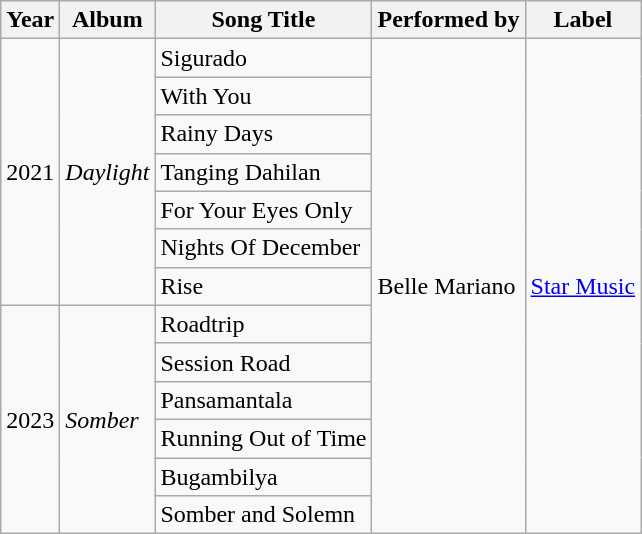<table class="wikitable">
<tr>
<th>Year</th>
<th>Album</th>
<th>Song Title</th>
<th>Performed by</th>
<th>Label</th>
</tr>
<tr>
<td rowspan="7">2021</td>
<td rowspan="7"><em>Daylight</em></td>
<td>Sigurado</td>
<td rowspan="13">Belle Mariano</td>
<td rowspan="13"><a href='#'>Star Music</a></td>
</tr>
<tr>
<td>With You</td>
</tr>
<tr>
<td>Rainy Days</td>
</tr>
<tr>
<td>Tanging Dahilan</td>
</tr>
<tr>
<td>For Your Eyes Only</td>
</tr>
<tr>
<td>Nights Of December</td>
</tr>
<tr>
<td>Rise</td>
</tr>
<tr>
<td rowspan="6">2023</td>
<td rowspan="6"><em>Somber</em></td>
<td>Roadtrip</td>
</tr>
<tr>
<td>Session Road</td>
</tr>
<tr>
<td>Pansamantala</td>
</tr>
<tr>
<td>Running Out of Time</td>
</tr>
<tr>
<td>Bugambilya</td>
</tr>
<tr>
<td>Somber and Solemn</td>
</tr>
</table>
